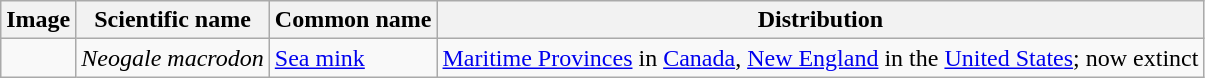<table class="wikitable">
<tr>
<th>Image</th>
<th>Scientific name</th>
<th>Common name</th>
<th>Distribution</th>
</tr>
<tr>
<td></td>
<td><em>Neogale macrodon</em> </td>
<td><a href='#'>Sea mink</a></td>
<td><a href='#'>Maritime Provinces</a> in <a href='#'>Canada</a>, <a href='#'>New England</a> in the <a href='#'>United States</a>; now extinct</td>
</tr>
</table>
